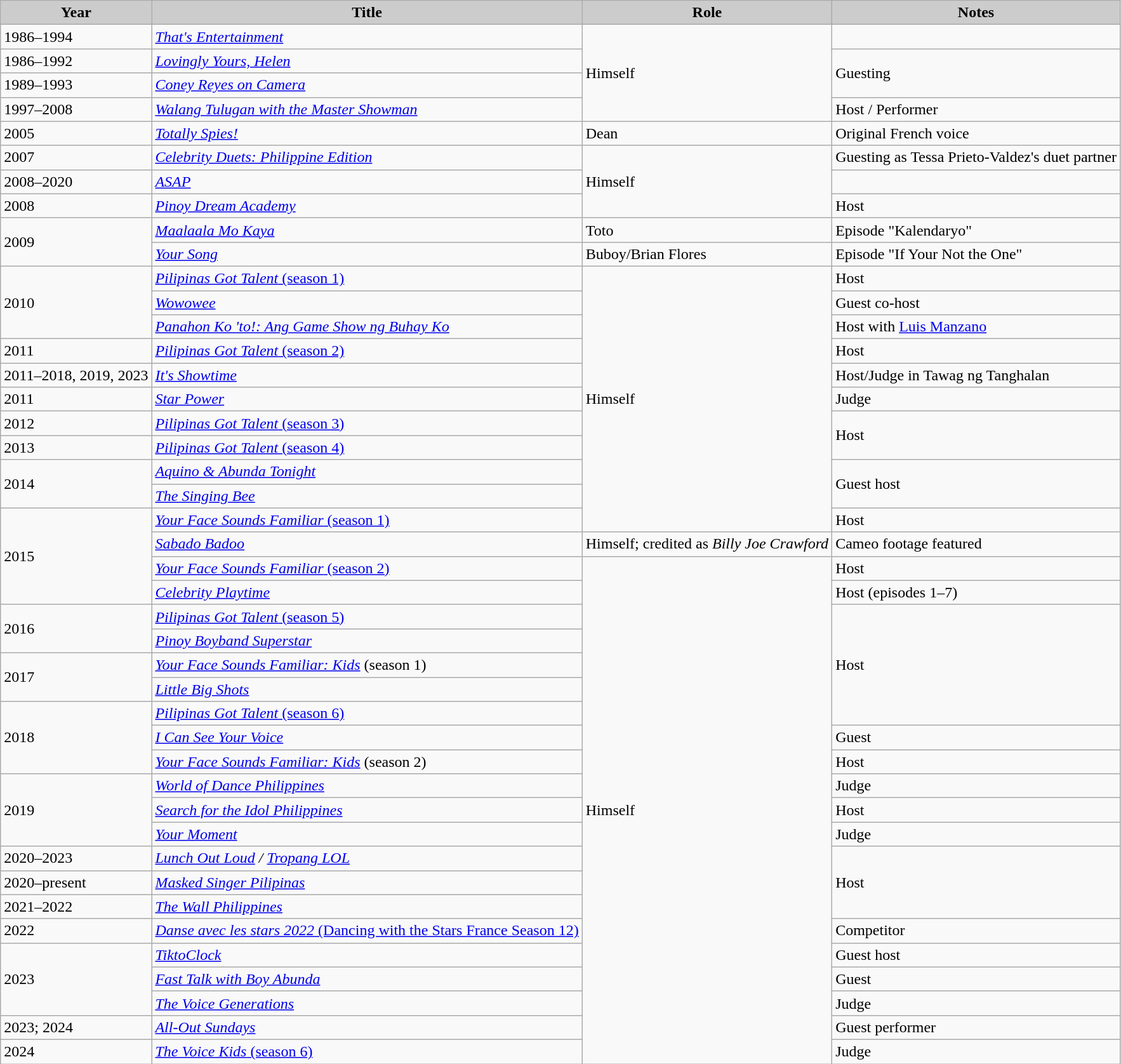<table class="wikitable sortable">
<tr align="center">
<th style="background: #CCCCCC;">Year</th>
<th style="background: #CCCCCC;">Title</th>
<th style="background: #CCCCCC;">Role</th>
<th style="background: #CCCCCC;">Notes</th>
</tr>
<tr>
<td>1986–1994</td>
<td><em><a href='#'>That's Entertainment</a></em></td>
<td rowspan="4">Himself</td>
<td></td>
</tr>
<tr>
<td>1986–1992</td>
<td><em><a href='#'>Lovingly Yours, Helen</a></em></td>
<td rowspan="2">Guesting</td>
</tr>
<tr>
<td>1989–1993</td>
<td><em><a href='#'>Coney Reyes on Camera</a></em></td>
</tr>
<tr>
<td>1997–2008</td>
<td><em><a href='#'>Walang Tulugan with the Master Showman</a></em></td>
<td>Host / Performer</td>
</tr>
<tr>
<td>2005</td>
<td><em><a href='#'>Totally Spies!</a></em></td>
<td>Dean</td>
<td>Original French voice</td>
</tr>
<tr>
<td>2007</td>
<td><em><a href='#'>Celebrity Duets: Philippine Edition</a></em></td>
<td rowspan="3">Himself</td>
<td>Guesting as Tessa Prieto-Valdez's duet partner</td>
</tr>
<tr>
<td>2008–2020</td>
<td><em><a href='#'>ASAP</a></em></td>
<td></td>
</tr>
<tr>
<td>2008</td>
<td><em><a href='#'>Pinoy Dream Academy</a></em></td>
<td>Host</td>
</tr>
<tr>
<td rowspan=2>2009</td>
<td><em><a href='#'>Maalaala Mo Kaya</a></em></td>
<td>Toto</td>
<td>Episode "Kalendaryo"</td>
</tr>
<tr>
<td><em><a href='#'>Your Song</a></em></td>
<td>Buboy/Brian Flores</td>
<td>Episode "If Your Not the One"</td>
</tr>
<tr>
<td rowspan=3>2010</td>
<td><a href='#'><em>Pilipinas Got Talent</em> (season 1)</a></td>
<td rowspan="11">Himself</td>
<td>Host</td>
</tr>
<tr>
<td><em><a href='#'>Wowowee</a></em></td>
<td>Guest co-host</td>
</tr>
<tr>
<td><em><a href='#'>Panahon Ko 'to!: Ang Game Show ng Buhay Ko</a></em></td>
<td>Host with <a href='#'>Luis Manzano</a></td>
</tr>
<tr>
<td>2011</td>
<td><a href='#'><em>Pilipinas Got Talent</em> (season 2)</a></td>
<td>Host</td>
</tr>
<tr>
<td>2011–2018, 2019, 2023</td>
<td><em><a href='#'>It's Showtime</a></em></td>
<td>Host/Judge in Tawag ng Tanghalan</td>
</tr>
<tr>
<td>2011</td>
<td><em><a href='#'>Star Power</a></em></td>
<td>Judge</td>
</tr>
<tr>
<td>2012</td>
<td><a href='#'><em>Pilipinas Got Talent</em> (season 3)</a></td>
<td rowspan="2">Host</td>
</tr>
<tr>
<td>2013</td>
<td><a href='#'><em>Pilipinas Got Talent</em> (season 4)</a></td>
</tr>
<tr>
<td rowspan="2">2014</td>
<td><em><a href='#'>Aquino & Abunda Tonight</a></em></td>
<td rowspan="2">Guest host</td>
</tr>
<tr>
<td><em><a href='#'>The Singing Bee</a></em></td>
</tr>
<tr>
<td rowspan="4">2015</td>
<td><a href='#'><em>Your Face Sounds Familiar</em> (season 1)</a></td>
<td>Host</td>
</tr>
<tr>
<td><em><a href='#'>Sabado Badoo</a></em></td>
<td>Himself; credited as <em>Billy Joe Crawford</em></td>
<td>Cameo footage featured</td>
</tr>
<tr>
<td><a href='#'><em>Your Face Sounds Familiar</em> (season 2)</a></td>
<td rowspan="21">Himself</td>
<td>Host</td>
</tr>
<tr>
<td><em><a href='#'>Celebrity Playtime</a></em></td>
<td>Host (episodes 1–7)</td>
</tr>
<tr>
<td rowspan="2">2016</td>
<td><a href='#'><em>Pilipinas Got Talent</em> (season 5)</a></td>
<td rowspan="5">Host</td>
</tr>
<tr>
<td><em><a href='#'>Pinoy Boyband Superstar</a></em></td>
</tr>
<tr>
<td rowspan="2">2017</td>
<td><em><a href='#'>Your Face Sounds Familiar: Kids</a></em> (season 1)</td>
</tr>
<tr>
<td><em><a href='#'>Little Big Shots</a></em></td>
</tr>
<tr>
<td rowspan="3">2018</td>
<td><a href='#'><em>Pilipinas Got Talent</em> (season 6)</a></td>
</tr>
<tr>
<td><em><a href='#'>I Can See Your Voice</a></em></td>
<td>Guest</td>
</tr>
<tr>
<td><em><a href='#'>Your Face Sounds Familiar: Kids</a></em> (season 2)</td>
<td>Host</td>
</tr>
<tr>
<td rowspan="3">2019</td>
<td><em><a href='#'>World of Dance Philippines</a></em></td>
<td>Judge</td>
</tr>
<tr>
<td><em><a href='#'>Search for the Idol Philippines</a></em></td>
<td>Host</td>
</tr>
<tr>
<td><em><a href='#'>Your Moment</a></em></td>
<td>Judge</td>
</tr>
<tr>
<td>2020–2023</td>
<td><em><a href='#'>Lunch Out Loud</a> / <a href='#'>Tropang LOL</a></em></td>
<td rowspan="3">Host</td>
</tr>
<tr>
<td>2020–present</td>
<td><em><a href='#'>Masked Singer Pilipinas</a></em></td>
</tr>
<tr>
<td>2021–2022</td>
<td><em><a href='#'>The Wall Philippines</a></em></td>
</tr>
<tr>
<td>2022</td>
<td><a href='#'><em>Danse avec les stars 2022</em> (Dancing with the Stars France Season 12)</a></td>
<td>Competitor</td>
</tr>
<tr>
<td rowspan="3">2023</td>
<td><em><a href='#'>TiktoClock</a></em></td>
<td>Guest host</td>
</tr>
<tr>
<td><em><a href='#'>Fast Talk with Boy Abunda</a></em></td>
<td>Guest</td>
</tr>
<tr>
<td><a href='#'><em>The Voice Generations</em></a></td>
<td>Judge</td>
</tr>
<tr>
<td>2023; 2024</td>
<td><em><a href='#'>All-Out Sundays</a></em></td>
<td>Guest performer</td>
</tr>
<tr>
<td>2024</td>
<td><a href='#'><em>The Voice Kids</em> (season 6)</a></td>
<td>Judge</td>
</tr>
</table>
